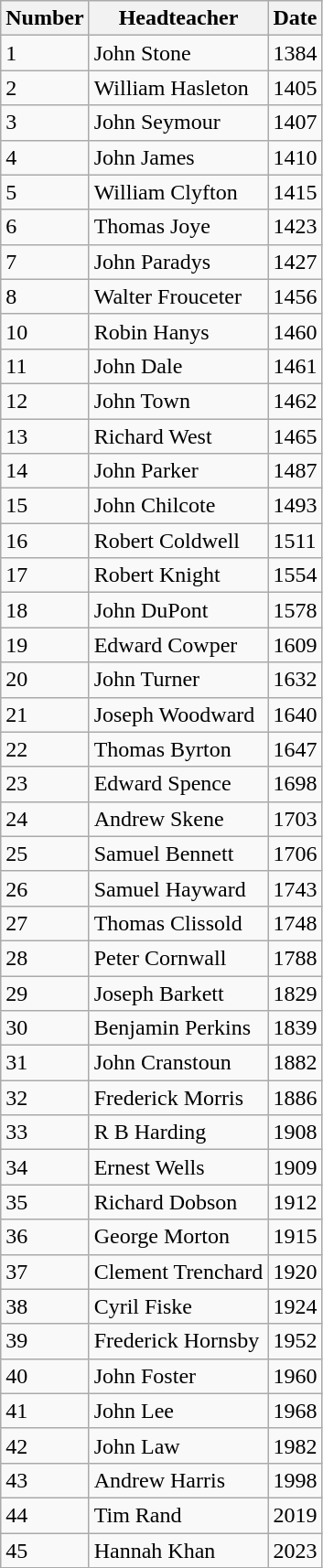<table class="wikitable">
<tr>
<th>Number</th>
<th>Headteacher</th>
<th>Date</th>
</tr>
<tr>
<td>1</td>
<td>John Stone</td>
<td>1384</td>
</tr>
<tr>
<td>2</td>
<td>William Hasleton</td>
<td>1405</td>
</tr>
<tr>
<td>3</td>
<td>John Seymour</td>
<td>1407</td>
</tr>
<tr>
<td>4</td>
<td>John James</td>
<td>1410</td>
</tr>
<tr>
<td>5</td>
<td>William Clyfton</td>
<td>1415</td>
</tr>
<tr>
<td>6</td>
<td>Thomas Joye</td>
<td>1423</td>
</tr>
<tr>
<td>7</td>
<td>John Paradys</td>
<td>1427</td>
</tr>
<tr>
<td>8</td>
<td>Walter Frouceter</td>
<td>1456</td>
</tr>
<tr>
<td>10</td>
<td>Robin Hanys</td>
<td>1460</td>
</tr>
<tr>
<td>11</td>
<td>John Dale</td>
<td>1461</td>
</tr>
<tr>
<td>12</td>
<td>John Town</td>
<td>1462</td>
</tr>
<tr>
<td>13</td>
<td>Richard West</td>
<td>1465</td>
</tr>
<tr>
<td>14</td>
<td>John Parker</td>
<td>1487</td>
</tr>
<tr>
<td>15</td>
<td>John Chilcote</td>
<td>1493</td>
</tr>
<tr>
<td>16</td>
<td>Robert Coldwell</td>
<td>1511</td>
</tr>
<tr>
<td>17</td>
<td>Robert Knight</td>
<td>1554</td>
</tr>
<tr>
<td>18</td>
<td>John DuPont</td>
<td>1578</td>
</tr>
<tr>
<td>19</td>
<td>Edward Cowper</td>
<td>1609</td>
</tr>
<tr>
<td>20</td>
<td>John Turner</td>
<td>1632</td>
</tr>
<tr>
<td>21</td>
<td>Joseph Woodward</td>
<td>1640</td>
</tr>
<tr>
<td>22</td>
<td>Thomas Byrton</td>
<td>1647</td>
</tr>
<tr>
<td>23</td>
<td>Edward Spence</td>
<td>1698</td>
</tr>
<tr>
<td>24</td>
<td>Andrew Skene</td>
<td>1703</td>
</tr>
<tr>
<td>25</td>
<td>Samuel Bennett</td>
<td>1706</td>
</tr>
<tr>
<td>26</td>
<td>Samuel Hayward</td>
<td>1743</td>
</tr>
<tr>
<td>27</td>
<td>Thomas Clissold</td>
<td>1748</td>
</tr>
<tr>
<td>28</td>
<td>Peter Cornwall</td>
<td>1788</td>
</tr>
<tr>
<td>29</td>
<td>Joseph Barkett</td>
<td>1829</td>
</tr>
<tr>
<td>30</td>
<td>Benjamin Perkins</td>
<td>1839</td>
</tr>
<tr>
<td>31</td>
<td>John Cranstoun</td>
<td>1882</td>
</tr>
<tr>
<td>32</td>
<td>Frederick Morris</td>
<td>1886</td>
</tr>
<tr>
<td>33</td>
<td>R B Harding</td>
<td>1908</td>
</tr>
<tr>
<td>34</td>
<td>Ernest Wells</td>
<td>1909</td>
</tr>
<tr>
<td>35</td>
<td>Richard Dobson</td>
<td>1912</td>
</tr>
<tr>
<td>36</td>
<td>George Morton</td>
<td>1915</td>
</tr>
<tr>
<td>37</td>
<td>Clement Trenchard</td>
<td>1920</td>
</tr>
<tr>
<td>38</td>
<td>Cyril Fiske</td>
<td>1924</td>
</tr>
<tr>
<td>39</td>
<td>Frederick Hornsby</td>
<td>1952</td>
</tr>
<tr>
<td>40</td>
<td>John Foster</td>
<td>1960</td>
</tr>
<tr>
<td>41</td>
<td>John Lee</td>
<td>1968</td>
</tr>
<tr>
<td>42</td>
<td>John Law</td>
<td>1982</td>
</tr>
<tr>
<td>43</td>
<td>Andrew Harris</td>
<td>1998</td>
</tr>
<tr>
<td>44</td>
<td>Tim Rand</td>
<td>2019</td>
</tr>
<tr>
<td>45</td>
<td>Hannah Khan</td>
<td>2023</td>
</tr>
</table>
